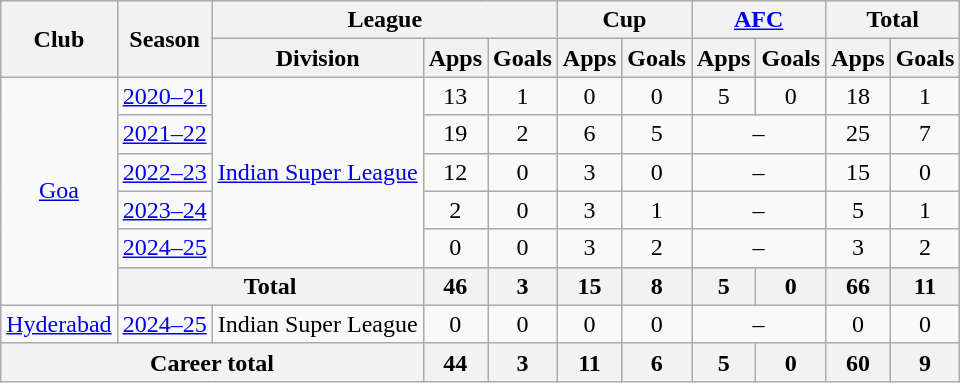<table class=wikitable style=text-align:center>
<tr>
<th rowspan=2>Club</th>
<th rowspan=2>Season</th>
<th colspan=3>League</th>
<th colspan=2>Cup</th>
<th colspan=2><a href='#'>AFC</a></th>
<th colspan=2>Total</th>
</tr>
<tr>
<th>Division</th>
<th>Apps</th>
<th>Goals</th>
<th>Apps</th>
<th>Goals</th>
<th>Apps</th>
<th>Goals</th>
<th>Apps</th>
<th>Goals</th>
</tr>
<tr>
<td rowspan="6"><a href='#'>Goa</a></td>
<td><a href='#'>2020–21</a></td>
<td rowspan="5"><a href='#'>Indian Super League</a></td>
<td>13</td>
<td>1</td>
<td>0</td>
<td>0</td>
<td>5</td>
<td>0</td>
<td>18</td>
<td>1</td>
</tr>
<tr>
<td><a href='#'>2021–22</a></td>
<td>19</td>
<td>2</td>
<td>6</td>
<td>5</td>
<td colspan="2">–</td>
<td>25</td>
<td>7</td>
</tr>
<tr>
<td><a href='#'>2022–23</a></td>
<td>12</td>
<td>0</td>
<td>3</td>
<td>0</td>
<td colspan="2">–</td>
<td>15</td>
<td>0</td>
</tr>
<tr>
<td><a href='#'>2023–24</a></td>
<td>2</td>
<td>0</td>
<td>3</td>
<td>1</td>
<td colspan="2">–</td>
<td>5</td>
<td>1</td>
</tr>
<tr>
<td><a href='#'>2024–25</a></td>
<td>0</td>
<td>0</td>
<td>3</td>
<td>2</td>
<td colspan="2">–</td>
<td>3</td>
<td>2</td>
</tr>
<tr>
<th colspan="2">Total</th>
<th>46</th>
<th>3</th>
<th>15</th>
<th>8</th>
<th>5</th>
<th>0</th>
<th>66</th>
<th>11</th>
</tr>
<tr>
<td rowspan="1"><a href='#'>Hyderabad</a></td>
<td><a href='#'>2024–25</a></td>
<td rowspan="1">Indian Super League</td>
<td>0</td>
<td>0</td>
<td>0</td>
<td>0</td>
<td colspan="2">–</td>
<td>0</td>
<td>0</td>
</tr>
<tr>
<th colspan="3">Career total</th>
<th>44</th>
<th>3</th>
<th>11</th>
<th>6</th>
<th>5</th>
<th>0</th>
<th>60</th>
<th>9</th>
</tr>
</table>
